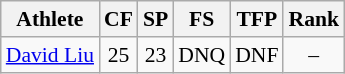<table class="wikitable" border="1" style="font-size:90%">
<tr>
<th>Athlete</th>
<th>CF</th>
<th>SP</th>
<th>FS</th>
<th>TFP</th>
<th>Rank</th>
</tr>
<tr align=center>
<td align=left><a href='#'>David Liu</a></td>
<td>25</td>
<td>23</td>
<td>DNQ</td>
<td>DNF</td>
<td>–</td>
</tr>
</table>
